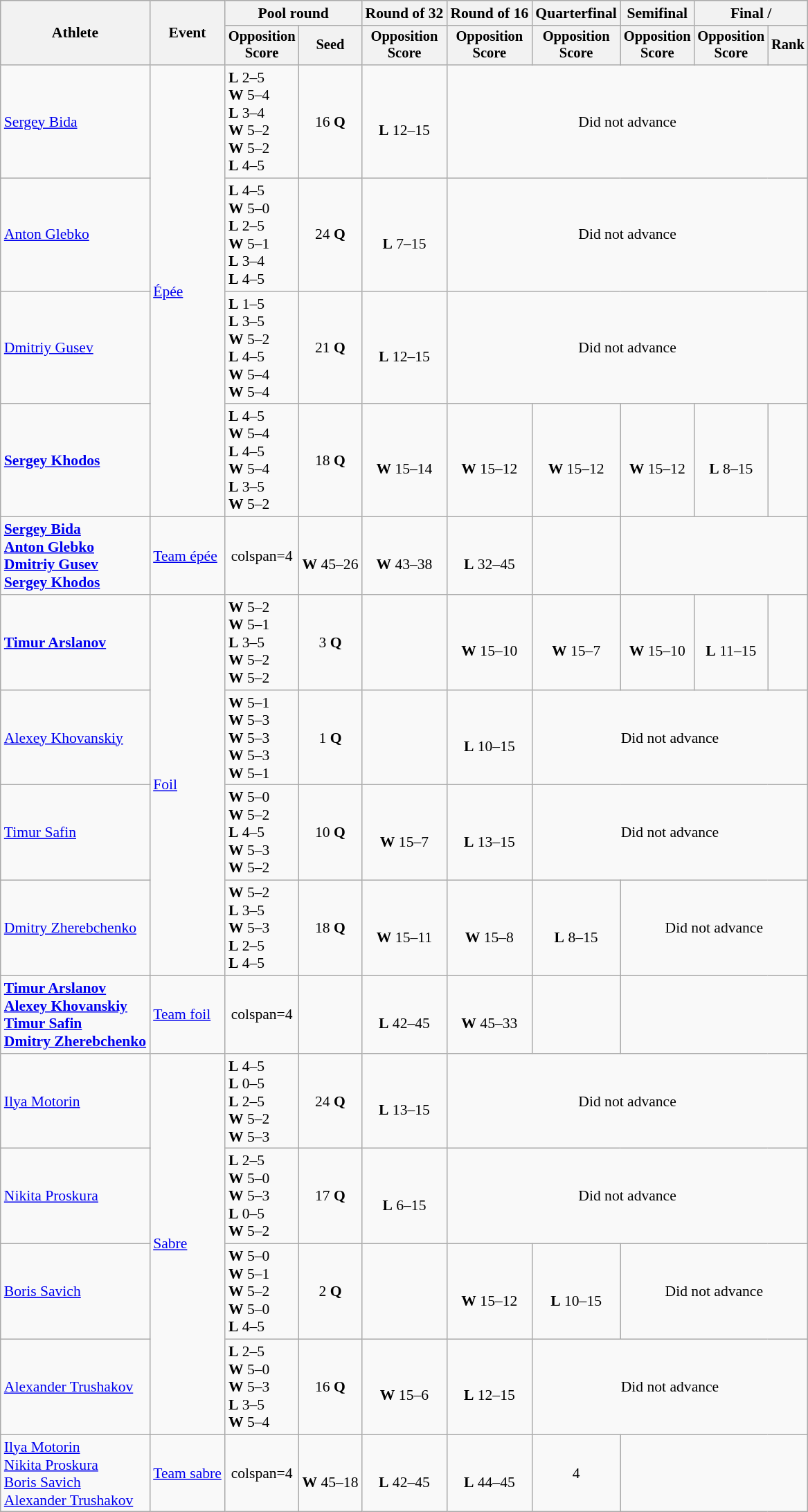<table class="wikitable" style="text-align:center; font-size:90%">
<tr>
<th rowspan=2>Athlete</th>
<th rowspan=2>Event</th>
<th colspan=2>Pool round</th>
<th>Round of 32</th>
<th>Round of 16</th>
<th>Quarterfinal</th>
<th>Semifinal</th>
<th colspan=2>Final / </th>
</tr>
<tr style="font-size:95%">
<th>Opposition <br> Score</th>
<th>Seed</th>
<th>Opposition <br> Score</th>
<th>Opposition <br> Score</th>
<th>Opposition <br> Score</th>
<th>Opposition <br> Score</th>
<th>Opposition <br> Score</th>
<th>Rank</th>
</tr>
<tr>
<td align=left><a href='#'>Sergey Bida</a></td>
<td rowspan=4 align=left><a href='#'>Épée</a></td>
<td align=left> <strong>L</strong> 2–5<br> <strong>W</strong> 5–4<br> <strong>L</strong> 3–4<br> <strong>W</strong> 5–2<br> <strong>W</strong> 5–2<br> <strong>L</strong> 4–5</td>
<td>16 <strong>Q</strong></td>
<td><br><strong>L</strong> 12–15</td>
<td colspan=5>Did not advance</td>
</tr>
<tr>
<td align=left><a href='#'>Anton Glebko</a></td>
<td align=left> <strong>L</strong> 4–5<br> <strong>W</strong> 5–0<br> <strong>L</strong> 2–5<br> <strong>W</strong> 5–1<br> <strong>L</strong> 3–4<br> <strong>L</strong> 4–5</td>
<td>24 <strong>Q</strong></td>
<td><br><strong>L</strong> 7–15</td>
<td colspan=5>Did not advance</td>
</tr>
<tr>
<td align=left><a href='#'>Dmitriy Gusev</a></td>
<td align=left> <strong>L</strong> 1–5<br> <strong>L</strong> 3–5<br> <strong>W</strong> 5–2<br> <strong>L</strong> 4–5<br> <strong>W</strong> 5–4<br> <strong>W</strong> 5–4</td>
<td>21 <strong>Q</strong></td>
<td><br><strong>L</strong> 12–15</td>
<td colspan=5>Did not advance</td>
</tr>
<tr>
<td align=left><strong><a href='#'>Sergey Khodos</a></strong></td>
<td align=left> <strong>L</strong> 4–5<br> <strong>W</strong> 5–4<br> <strong>L</strong> 4–5<br> <strong>W</strong> 5–4<br> <strong>L</strong> 3–5<br> <strong>W</strong> 5–2</td>
<td>18 <strong>Q</strong></td>
<td><br><strong>W</strong> 15–14</td>
<td><br><strong>W</strong> 15–12</td>
<td><br><strong>W</strong> 15–12</td>
<td><br><strong>W</strong> 15–12</td>
<td><br><strong>L</strong> 8–15</td>
<td></td>
</tr>
<tr>
<td align=left><strong><a href='#'>Sergey Bida</a><br><a href='#'>Anton Glebko</a><br><a href='#'>Dmitriy Gusev</a><br><a href='#'>Sergey Khodos</a></strong></td>
<td align=left><a href='#'>Team épée</a></td>
<td>colspan=4 </td>
<td><br><strong>W</strong> 45–26</td>
<td><br><strong>W</strong> 43–38</td>
<td><br><strong>L</strong> 32–45</td>
<td></td>
</tr>
<tr>
<td align=left><strong><a href='#'>Timur Arslanov</a></strong></td>
<td rowspan=4 align=left><a href='#'>Foil</a></td>
<td align=left> <strong>W</strong> 5–2<br> <strong>W</strong> 5–1<br> <strong>L</strong> 3–5<br> <strong>W</strong> 5–2<br> <strong>W</strong> 5–2</td>
<td>3 <strong>Q</strong></td>
<td></td>
<td><br> <strong>W</strong> 15–10</td>
<td><br><strong>W</strong> 15–7</td>
<td><br><strong>W</strong> 15–10</td>
<td><br><strong>L</strong> 11–15</td>
<td></td>
</tr>
<tr>
<td align=left><a href='#'>Alexey Khovanskiy</a></td>
<td align=left> <strong>W</strong> 5–1<br> <strong>W</strong> 5–3<br> <strong>W</strong> 5–3<br> <strong>W</strong> 5–3<br> <strong>W</strong> 5–1</td>
<td>1 <strong>Q</strong></td>
<td></td>
<td><br><strong>L</strong> 10–15</td>
<td colspan=4>Did not advance</td>
</tr>
<tr>
<td align=left><a href='#'>Timur Safin</a></td>
<td align=left> <strong>W</strong> 5–0<br> <strong>W</strong> 5–2<br> <strong>L</strong> 4–5<br> <strong>W</strong> 5–3<br> <strong>W</strong> 5–2</td>
<td>10 <strong>Q</strong></td>
<td><br><strong>W</strong> 15–7</td>
<td><br><strong>L</strong> 13–15</td>
<td colspan=4>Did not advance</td>
</tr>
<tr>
<td align=left><a href='#'>Dmitry Zherebchenko</a></td>
<td align=left> <strong>W</strong> 5–2<br> <strong>L</strong> 3–5<br> <strong>W</strong> 5–3<br> <strong>L</strong> 2–5<br> <strong>L</strong> 4–5</td>
<td>18 <strong>Q</strong></td>
<td><br><strong>W</strong> 15–11</td>
<td><br><strong>W</strong> 15–8</td>
<td><br><strong>L</strong> 8–15</td>
<td colspan=3>Did not advance</td>
</tr>
<tr>
<td align=left><strong><a href='#'>Timur Arslanov</a><br><a href='#'>Alexey Khovanskiy</a><br><a href='#'>Timur Safin</a><br><a href='#'>Dmitry Zherebchenko</a></strong></td>
<td align=left><a href='#'>Team foil</a></td>
<td>colspan=4 </td>
<td></td>
<td><br><strong>L</strong> 42–45</td>
<td><br><strong>W</strong> 45–33</td>
<td></td>
</tr>
<tr>
<td align=left><a href='#'>Ilya Motorin</a></td>
<td rowspan=4 align=left><a href='#'>Sabre</a></td>
<td align=left> <strong>L</strong> 4–5<br> <strong>L</strong> 0–5<br> <strong>L</strong> 2–5<br> <strong>W</strong> 5–2<br> <strong>W</strong> 5–3</td>
<td>24 <strong>Q</strong></td>
<td><br><strong>L</strong> 13–15</td>
<td colspan=5>Did not advance</td>
</tr>
<tr>
<td align=left><a href='#'>Nikita Proskura</a></td>
<td align=left> <strong>L</strong> 2–5<br> <strong>W</strong> 5–0<br> <strong>W</strong> 5–3<br> <strong>L</strong> 0–5<br> <strong>W</strong> 5–2</td>
<td>17 <strong>Q</strong></td>
<td><br><strong>L</strong> 6–15</td>
<td colspan=5>Did not advance</td>
</tr>
<tr>
<td align=left><a href='#'>Boris Savich</a></td>
<td align=left> <strong>W</strong> 5–0<br> <strong>W</strong> 5–1<br> <strong>W</strong> 5–2<br> <strong>W</strong> 5–0<br> <strong>L</strong> 4–5</td>
<td>2 <strong>Q</strong></td>
<td></td>
<td><br><strong>W</strong> 15–12</td>
<td><br><strong>L</strong> 10–15</td>
<td colspan=3>Did not advance</td>
</tr>
<tr>
<td align=left><a href='#'>Alexander Trushakov</a></td>
<td align=left> <strong>L</strong> 2–5<br> <strong>W</strong> 5–0<br> <strong>W</strong> 5–3<br> <strong>L</strong> 3–5<br> <strong>W</strong> 5–4</td>
<td>16 <strong>Q</strong></td>
<td><br><strong>W</strong> 15–6</td>
<td><br><strong>L</strong> 12–15</td>
<td colspan=4>Did not advance</td>
</tr>
<tr>
<td align=left><a href='#'>Ilya Motorin</a><br><a href='#'>Nikita Proskura</a><br><a href='#'>Boris Savich</a><br><a href='#'>Alexander Trushakov</a></td>
<td align=left><a href='#'>Team sabre</a></td>
<td>colspan=4 </td>
<td><br><strong>W</strong> 45–18</td>
<td><br><strong>L</strong> 42–45</td>
<td><br><strong>L</strong> 44–45</td>
<td>4</td>
</tr>
</table>
